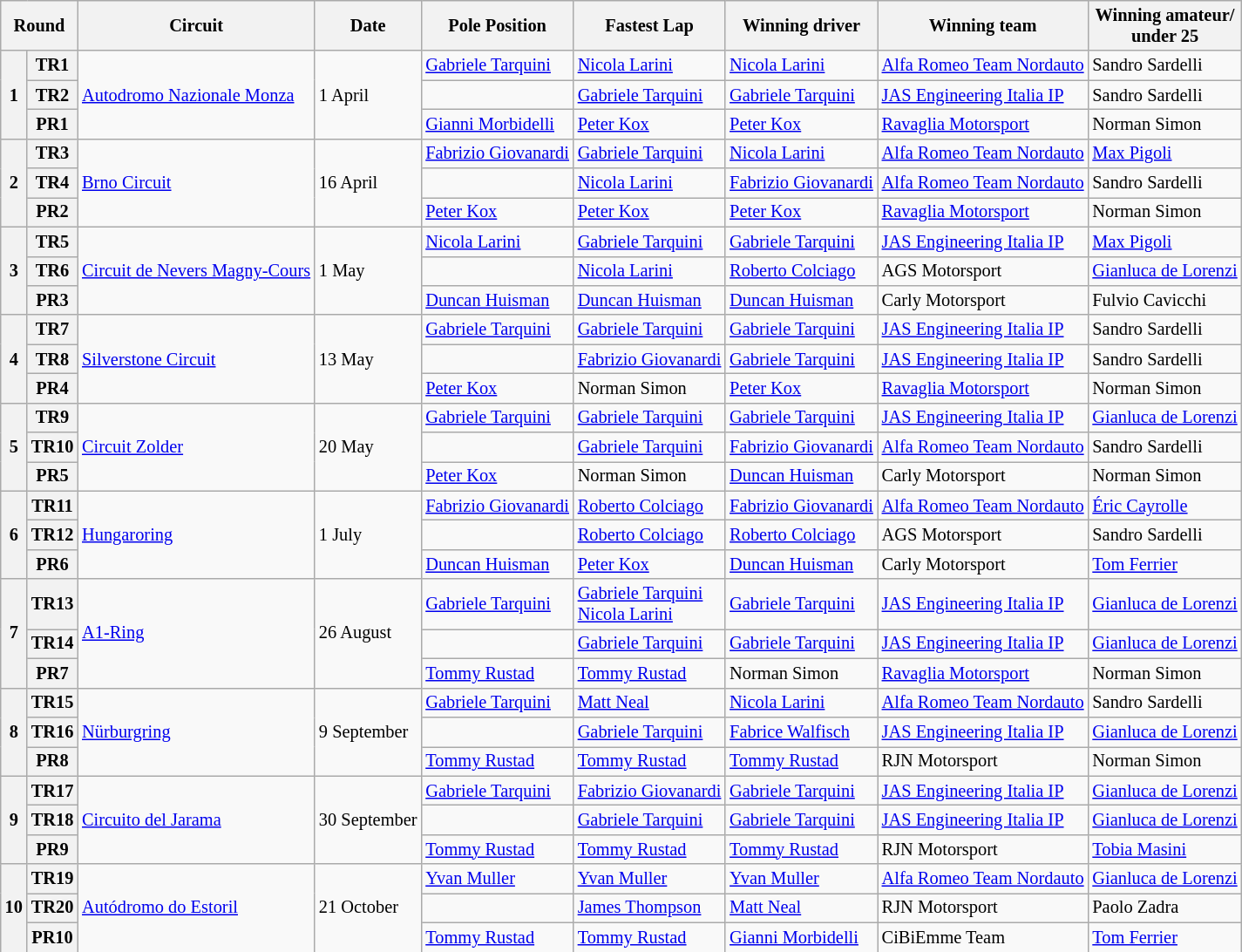<table class="wikitable" style="font-size: 85%">
<tr>
<th colspan=2>Round</th>
<th>Circuit</th>
<th>Date</th>
<th>Pole Position</th>
<th>Fastest Lap</th>
<th>Winning driver</th>
<th>Winning team</th>
<th>Winning amateur/<br>under 25</th>
</tr>
<tr>
<th rowspan=3>1</th>
<th>TR1</th>
<td rowspan=3> <a href='#'>Autodromo Nazionale Monza</a></td>
<td rowspan=3>1 April</td>
<td> <a href='#'>Gabriele Tarquini</a></td>
<td> <a href='#'>Nicola Larini</a></td>
<td> <a href='#'>Nicola Larini</a></td>
<td><a href='#'>Alfa Romeo Team Nordauto</a></td>
<td> Sandro Sardelli</td>
</tr>
<tr>
<th>TR2</th>
<td></td>
<td> <a href='#'>Gabriele Tarquini</a></td>
<td> <a href='#'>Gabriele Tarquini</a></td>
<td><a href='#'>JAS Engineering Italia IP</a></td>
<td> Sandro Sardelli</td>
</tr>
<tr>
<th>PR1</th>
<td> <a href='#'>Gianni Morbidelli</a></td>
<td> <a href='#'>Peter Kox</a></td>
<td> <a href='#'>Peter Kox</a></td>
<td><a href='#'>Ravaglia Motorsport</a></td>
<td> Norman Simon</td>
</tr>
<tr>
<th rowspan=3>2</th>
<th>TR3</th>
<td rowspan=3> <a href='#'>Brno Circuit</a></td>
<td rowspan=3>16 April</td>
<td> <a href='#'>Fabrizio Giovanardi</a></td>
<td> <a href='#'>Gabriele Tarquini</a></td>
<td> <a href='#'>Nicola Larini</a></td>
<td><a href='#'>Alfa Romeo Team Nordauto</a></td>
<td> <a href='#'>Max Pigoli</a></td>
</tr>
<tr>
<th>TR4</th>
<td></td>
<td> <a href='#'>Nicola Larini</a></td>
<td> <a href='#'>Fabrizio Giovanardi</a></td>
<td><a href='#'>Alfa Romeo Team Nordauto</a></td>
<td> Sandro Sardelli</td>
</tr>
<tr>
<th>PR2</th>
<td> <a href='#'>Peter Kox</a></td>
<td> <a href='#'>Peter Kox</a></td>
<td> <a href='#'>Peter Kox</a></td>
<td><a href='#'>Ravaglia Motorsport</a></td>
<td> Norman Simon</td>
</tr>
<tr>
<th rowspan=3>3</th>
<th>TR5</th>
<td rowspan=3> <a href='#'>Circuit de Nevers Magny-Cours</a></td>
<td rowspan=3>1 May</td>
<td> <a href='#'>Nicola Larini</a></td>
<td> <a href='#'>Gabriele Tarquini</a></td>
<td> <a href='#'>Gabriele Tarquini</a></td>
<td><a href='#'>JAS Engineering Italia IP</a></td>
<td> <a href='#'>Max Pigoli</a></td>
</tr>
<tr>
<th>TR6</th>
<td></td>
<td> <a href='#'>Nicola Larini</a></td>
<td> <a href='#'>Roberto Colciago</a></td>
<td>AGS Motorsport</td>
<td> <a href='#'>Gianluca de Lorenzi</a></td>
</tr>
<tr>
<th>PR3</th>
<td> <a href='#'>Duncan Huisman</a></td>
<td> <a href='#'>Duncan Huisman</a></td>
<td> <a href='#'>Duncan Huisman</a></td>
<td>Carly Motorsport</td>
<td> Fulvio Cavicchi</td>
</tr>
<tr>
<th rowspan=3>4</th>
<th>TR7</th>
<td rowspan=3> <a href='#'>Silverstone Circuit</a></td>
<td rowspan=3>13 May</td>
<td> <a href='#'>Gabriele Tarquini</a></td>
<td> <a href='#'>Gabriele Tarquini</a></td>
<td> <a href='#'>Gabriele Tarquini</a></td>
<td><a href='#'>JAS Engineering Italia IP</a></td>
<td> Sandro Sardelli</td>
</tr>
<tr>
<th>TR8</th>
<td></td>
<td> <a href='#'>Fabrizio Giovanardi</a></td>
<td> <a href='#'>Gabriele Tarquini</a></td>
<td><a href='#'>JAS Engineering Italia IP</a></td>
<td> Sandro Sardelli</td>
</tr>
<tr>
<th>PR4</th>
<td> <a href='#'>Peter Kox</a></td>
<td> Norman Simon</td>
<td> <a href='#'>Peter Kox</a></td>
<td><a href='#'>Ravaglia Motorsport</a></td>
<td> Norman Simon</td>
</tr>
<tr>
<th rowspan=3>5</th>
<th>TR9</th>
<td rowspan=3> <a href='#'>Circuit Zolder</a></td>
<td rowspan=3>20 May</td>
<td> <a href='#'>Gabriele Tarquini</a></td>
<td> <a href='#'>Gabriele Tarquini</a></td>
<td> <a href='#'>Gabriele Tarquini</a></td>
<td><a href='#'>JAS Engineering Italia IP</a></td>
<td> <a href='#'>Gianluca de Lorenzi</a></td>
</tr>
<tr>
<th>TR10</th>
<td></td>
<td> <a href='#'>Gabriele Tarquini</a></td>
<td> <a href='#'>Fabrizio Giovanardi</a></td>
<td><a href='#'>Alfa Romeo Team Nordauto</a></td>
<td> Sandro Sardelli</td>
</tr>
<tr>
<th>PR5</th>
<td> <a href='#'>Peter Kox</a></td>
<td> Norman Simon</td>
<td> <a href='#'>Duncan Huisman</a></td>
<td>Carly Motorsport</td>
<td> Norman Simon</td>
</tr>
<tr>
<th rowspan=3>6</th>
<th>TR11</th>
<td rowspan=3> <a href='#'>Hungaroring</a></td>
<td rowspan=3>1 July</td>
<td> <a href='#'>Fabrizio Giovanardi</a></td>
<td> <a href='#'>Roberto Colciago</a></td>
<td> <a href='#'>Fabrizio Giovanardi</a></td>
<td><a href='#'>Alfa Romeo Team Nordauto</a></td>
<td> <a href='#'>Éric Cayrolle</a></td>
</tr>
<tr>
<th>TR12</th>
<td></td>
<td> <a href='#'>Roberto Colciago</a></td>
<td> <a href='#'>Roberto Colciago</a></td>
<td>AGS Motorsport</td>
<td> Sandro Sardelli</td>
</tr>
<tr>
<th>PR6</th>
<td> <a href='#'>Duncan Huisman</a></td>
<td> <a href='#'>Peter Kox</a></td>
<td> <a href='#'>Duncan Huisman</a></td>
<td>Carly Motorsport</td>
<td> <a href='#'>Tom Ferrier</a></td>
</tr>
<tr>
<th rowspan=3>7</th>
<th>TR13</th>
<td rowspan=3> <a href='#'>A1-Ring</a></td>
<td rowspan=3>26 August</td>
<td> <a href='#'>Gabriele Tarquini</a></td>
<td> <a href='#'>Gabriele Tarquini</a><br> <a href='#'>Nicola Larini</a></td>
<td> <a href='#'>Gabriele Tarquini</a></td>
<td><a href='#'>JAS Engineering Italia IP</a></td>
<td> <a href='#'>Gianluca de Lorenzi</a></td>
</tr>
<tr>
<th>TR14</th>
<td></td>
<td> <a href='#'>Gabriele Tarquini</a></td>
<td> <a href='#'>Gabriele Tarquini</a></td>
<td><a href='#'>JAS Engineering Italia IP</a></td>
<td> <a href='#'>Gianluca de Lorenzi</a></td>
</tr>
<tr>
<th>PR7</th>
<td> <a href='#'>Tommy Rustad</a></td>
<td> <a href='#'>Tommy Rustad</a></td>
<td> Norman Simon</td>
<td><a href='#'>Ravaglia Motorsport</a></td>
<td> Norman Simon</td>
</tr>
<tr>
<th rowspan=3>8</th>
<th>TR15</th>
<td rowspan=3> <a href='#'>Nürburgring</a></td>
<td rowspan=3>9 September</td>
<td> <a href='#'>Gabriele Tarquini</a></td>
<td> <a href='#'>Matt Neal</a></td>
<td> <a href='#'>Nicola Larini</a></td>
<td><a href='#'>Alfa Romeo Team Nordauto</a></td>
<td> Sandro Sardelli</td>
</tr>
<tr>
<th>TR16</th>
<td></td>
<td> <a href='#'>Gabriele Tarquini</a></td>
<td> <a href='#'>Fabrice Walfisch</a></td>
<td><a href='#'>JAS Engineering Italia IP</a></td>
<td> <a href='#'>Gianluca de Lorenzi</a></td>
</tr>
<tr>
<th>PR8</th>
<td> <a href='#'>Tommy Rustad</a></td>
<td> <a href='#'>Tommy Rustad</a></td>
<td> <a href='#'>Tommy Rustad</a></td>
<td>RJN Motorsport</td>
<td> Norman Simon</td>
</tr>
<tr>
<th rowspan=3>9</th>
<th>TR17</th>
<td rowspan=3> <a href='#'>Circuito del Jarama</a></td>
<td rowspan=3>30 September</td>
<td> <a href='#'>Gabriele Tarquini</a></td>
<td> <a href='#'>Fabrizio Giovanardi</a></td>
<td> <a href='#'>Gabriele Tarquini</a></td>
<td><a href='#'>JAS Engineering Italia IP</a></td>
<td> <a href='#'>Gianluca de Lorenzi</a></td>
</tr>
<tr>
<th>TR18</th>
<td></td>
<td> <a href='#'>Gabriele Tarquini</a></td>
<td> <a href='#'>Gabriele Tarquini</a></td>
<td><a href='#'>JAS Engineering Italia IP</a></td>
<td> <a href='#'>Gianluca de Lorenzi</a></td>
</tr>
<tr>
<th>PR9</th>
<td> <a href='#'>Tommy Rustad</a></td>
<td> <a href='#'>Tommy Rustad</a></td>
<td> <a href='#'>Tommy Rustad</a></td>
<td>RJN Motorsport</td>
<td> <a href='#'>Tobia Masini</a></td>
</tr>
<tr>
<th rowspan=3>10</th>
<th>TR19</th>
<td rowspan=3> <a href='#'>Autódromo do Estoril</a></td>
<td rowspan=3>21 October</td>
<td> <a href='#'>Yvan Muller</a></td>
<td> <a href='#'>Yvan Muller</a></td>
<td> <a href='#'>Yvan Muller</a></td>
<td><a href='#'>Alfa Romeo Team Nordauto</a></td>
<td> <a href='#'>Gianluca de Lorenzi</a></td>
</tr>
<tr>
<th>TR20</th>
<td></td>
<td> <a href='#'>James Thompson</a></td>
<td> <a href='#'>Matt Neal</a></td>
<td>RJN Motorsport</td>
<td> Paolo Zadra</td>
</tr>
<tr>
<th>PR10</th>
<td> <a href='#'>Tommy Rustad</a></td>
<td> <a href='#'>Tommy Rustad</a></td>
<td> <a href='#'>Gianni Morbidelli</a></td>
<td>CiBiEmme Team</td>
<td> <a href='#'>Tom Ferrier</a></td>
</tr>
</table>
